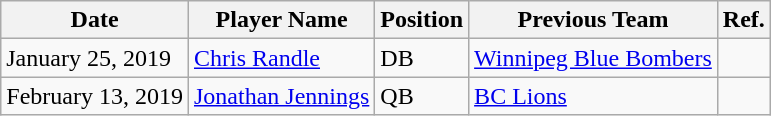<table class="wikitable">
<tr>
<th>Date</th>
<th>Player Name</th>
<th>Position</th>
<th>Previous Team</th>
<th>Ref.</th>
</tr>
<tr>
<td>January 25, 2019</td>
<td><a href='#'>Chris Randle</a></td>
<td>DB</td>
<td><a href='#'>Winnipeg Blue Bombers</a></td>
<td></td>
</tr>
<tr>
<td>February 13, 2019</td>
<td><a href='#'>Jonathan Jennings</a></td>
<td>QB</td>
<td><a href='#'>BC Lions</a></td>
<td></td>
</tr>
</table>
